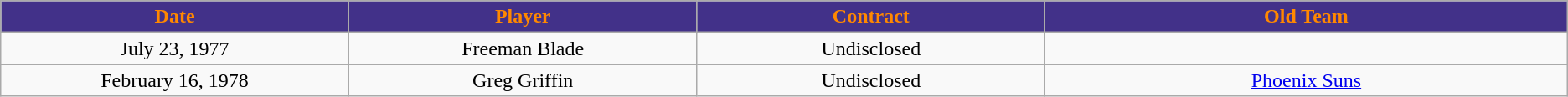<table class="wikitable">
<tr>
<th style="background:#423189; color:#FF8800" width="10%">Date</th>
<th style="background:#423189; color:#FF8800" width="10%">Player</th>
<th style="background:#423189; color:#FF8800" width="10%">Contract</th>
<th style="background:#423189; color:#FF8800" width="15%">Old Team</th>
</tr>
<tr style="text-align: center">
<td>July 23, 1977</td>
<td>Freeman Blade</td>
<td>Undisclosed</td>
<td></td>
</tr>
<tr style="text-align: center">
<td>February 16, 1978</td>
<td>Greg Griffin</td>
<td>Undisclosed</td>
<td><a href='#'>Phoenix Suns</a></td>
</tr>
</table>
